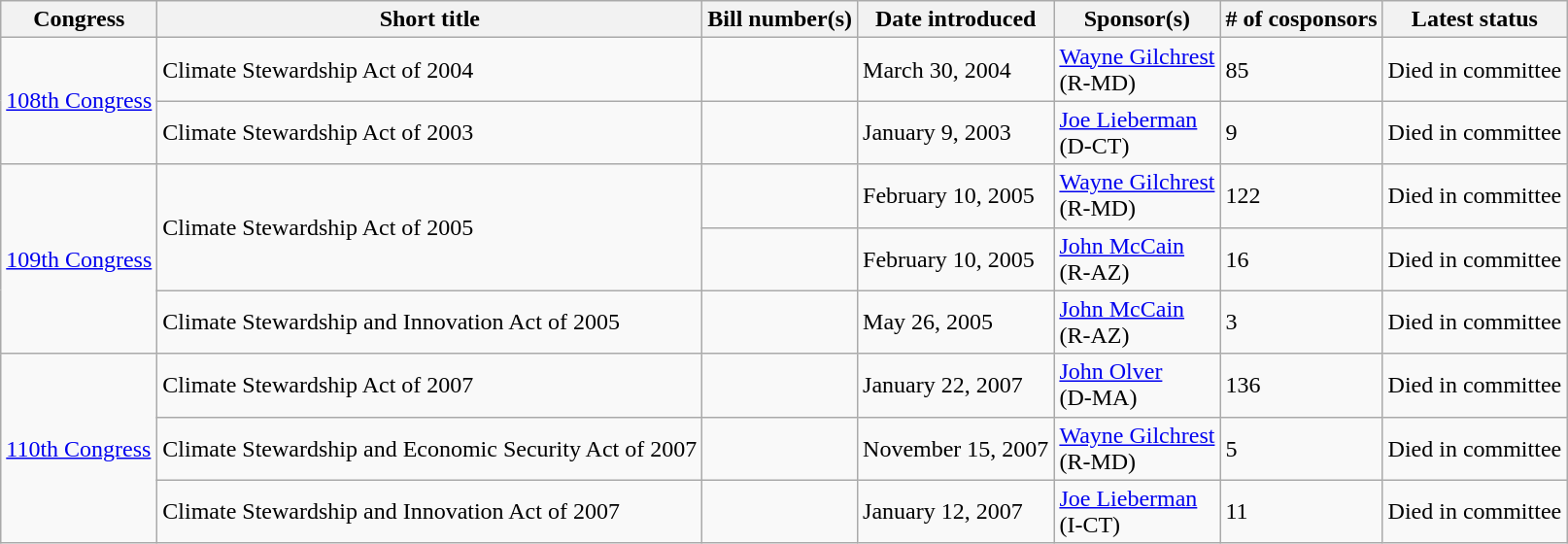<table class="wikitable">
<tr>
<th>Congress</th>
<th>Short title</th>
<th>Bill number(s)</th>
<th>Date introduced</th>
<th>Sponsor(s)</th>
<th># of cosponsors</th>
<th>Latest status</th>
</tr>
<tr>
<td rowspan=2><a href='#'>108th Congress</a></td>
<td>Climate Stewardship Act of 2004</td>
<td></td>
<td>March 30, 2004</td>
<td><a href='#'>Wayne Gilchrest</a><br>(R-MD)</td>
<td>85</td>
<td>Died in committee</td>
</tr>
<tr>
<td>Climate Stewardship Act of 2003</td>
<td></td>
<td>January 9, 2003</td>
<td><a href='#'>Joe Lieberman</a><br>(D-CT)</td>
<td>9</td>
<td>Died in committee</td>
</tr>
<tr>
<td rowspan=3><a href='#'>109th Congress</a></td>
<td rowspan=2>Climate Stewardship Act of 2005</td>
<td></td>
<td>February 10, 2005</td>
<td><a href='#'>Wayne Gilchrest</a><br>(R-MD)</td>
<td>122</td>
<td>Died in committee</td>
</tr>
<tr>
<td></td>
<td>February 10, 2005</td>
<td><a href='#'>John McCain</a><br>(R-AZ)</td>
<td>16</td>
<td>Died in committee</td>
</tr>
<tr>
<td>Climate Stewardship and Innovation Act of 2005</td>
<td></td>
<td>May 26, 2005</td>
<td><a href='#'>John McCain</a><br>(R-AZ)</td>
<td>3</td>
<td>Died in committee</td>
</tr>
<tr>
<td rowspan=3><a href='#'>110th Congress</a></td>
<td>Climate Stewardship Act of 2007</td>
<td></td>
<td>January 22, 2007</td>
<td><a href='#'>John Olver</a><br>(D-MA)</td>
<td>136</td>
<td>Died in committee</td>
</tr>
<tr>
<td>Climate Stewardship and Economic Security Act of 2007</td>
<td></td>
<td>November 15, 2007</td>
<td><a href='#'>Wayne Gilchrest</a><br>(R-MD)</td>
<td>5</td>
<td>Died in committee</td>
</tr>
<tr>
<td>Climate Stewardship and Innovation Act of 2007</td>
<td></td>
<td>January 12, 2007</td>
<td><a href='#'>Joe Lieberman</a><br>(I-CT)</td>
<td>11</td>
<td>Died in committee</td>
</tr>
</table>
